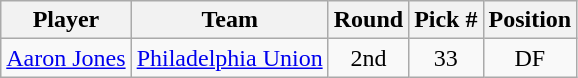<table class="wikitable" style="text-align:center;">
<tr>
<th>Player</th>
<th>Team</th>
<th>Round</th>
<th>Pick #</th>
<th>Position</th>
</tr>
<tr>
<td> <a href='#'>Aaron Jones</a></td>
<td><a href='#'>Philadelphia Union</a></td>
<td>2nd</td>
<td>33</td>
<td>DF</td>
</tr>
</table>
